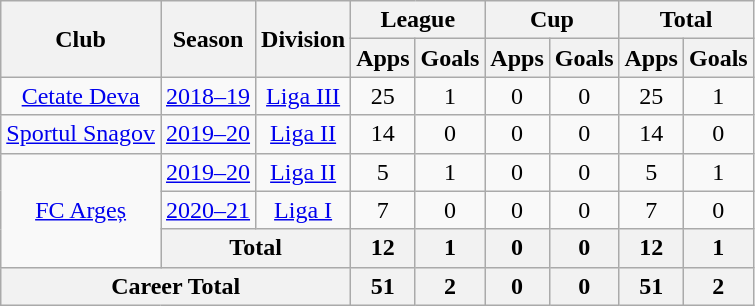<table class="wikitable" style="text-align:center">
<tr>
<th rowspan="2">Club</th>
<th rowspan="2">Season</th>
<th rowspan="2">Division</th>
<th colspan="2">League</th>
<th colspan="2">Cup</th>
<th colspan="2">Total</th>
</tr>
<tr>
<th>Apps</th>
<th>Goals</th>
<th>Apps</th>
<th>Goals</th>
<th>Apps</th>
<th>Goals</th>
</tr>
<tr>
<td><a href='#'>Cetate Deva</a></td>
<td><a href='#'>2018–19</a></td>
<td><a href='#'>Liga III</a></td>
<td>25</td>
<td>1</td>
<td>0</td>
<td>0</td>
<td>25</td>
<td>1</td>
</tr>
<tr>
<td><a href='#'>Sportul Snagov</a></td>
<td><a href='#'>2019–20</a></td>
<td><a href='#'>Liga II</a></td>
<td>14</td>
<td>0</td>
<td>0</td>
<td>0</td>
<td>14</td>
<td>0</td>
</tr>
<tr>
<td rowspan="3"><a href='#'>FC Argeș</a></td>
<td><a href='#'>2019–20</a></td>
<td><a href='#'>Liga II</a></td>
<td>5</td>
<td>1</td>
<td>0</td>
<td>0</td>
<td>5</td>
<td>1</td>
</tr>
<tr>
<td><a href='#'>2020–21</a></td>
<td><a href='#'>Liga I</a></td>
<td>7</td>
<td>0</td>
<td>0</td>
<td>0</td>
<td>7</td>
<td>0</td>
</tr>
<tr>
<th colspan="2">Total</th>
<th>12</th>
<th>1</th>
<th>0</th>
<th>0</th>
<th>12</th>
<th>1</th>
</tr>
<tr>
<th colspan="3">Career Total</th>
<th>51</th>
<th>2</th>
<th>0</th>
<th>0</th>
<th>51</th>
<th>2</th>
</tr>
</table>
